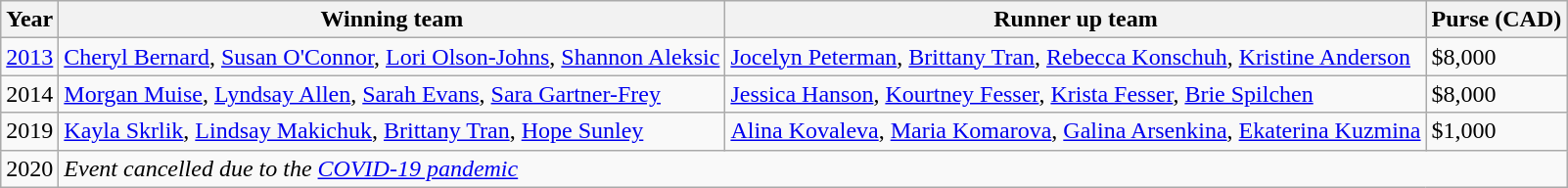<table class="wikitable">
<tr>
<th scope="col">Year</th>
<th scope="col">Winning team</th>
<th scope="col">Runner up team</th>
<th scope="col">Purse (CAD)</th>
</tr>
<tr>
<td><a href='#'>2013</a></td>
<td> <a href='#'>Cheryl Bernard</a>, <a href='#'>Susan O'Connor</a>, <a href='#'>Lori Olson-Johns</a>, <a href='#'>Shannon Aleksic</a></td>
<td> <a href='#'>Jocelyn Peterman</a>, <a href='#'>Brittany Tran</a>, <a href='#'>Rebecca Konschuh</a>, <a href='#'>Kristine Anderson</a></td>
<td>$8,000</td>
</tr>
<tr>
<td>2014</td>
<td> <a href='#'>Morgan Muise</a>, <a href='#'>Lyndsay Allen</a>, <a href='#'>Sarah Evans</a>, <a href='#'>Sara Gartner-Frey</a></td>
<td> <a href='#'>Jessica Hanson</a>, <a href='#'>Kourtney Fesser</a>, <a href='#'>Krista Fesser</a>, <a href='#'>Brie Spilchen</a></td>
<td>$8,000</td>
</tr>
<tr>
<td>2019</td>
<td> <a href='#'>Kayla Skrlik</a>, <a href='#'>Lindsay Makichuk</a>, <a href='#'>Brittany Tran</a>, <a href='#'>Hope Sunley</a></td>
<td> <a href='#'>Alina Kovaleva</a>, <a href='#'>Maria Komarova</a>, <a href='#'>Galina Arsenkina</a>, <a href='#'>Ekaterina Kuzmina</a></td>
<td>$1,000</td>
</tr>
<tr>
<td>2020</td>
<td colspan="3"><em>Event cancelled due to the <a href='#'>COVID-19 pandemic</a></em></td>
</tr>
</table>
